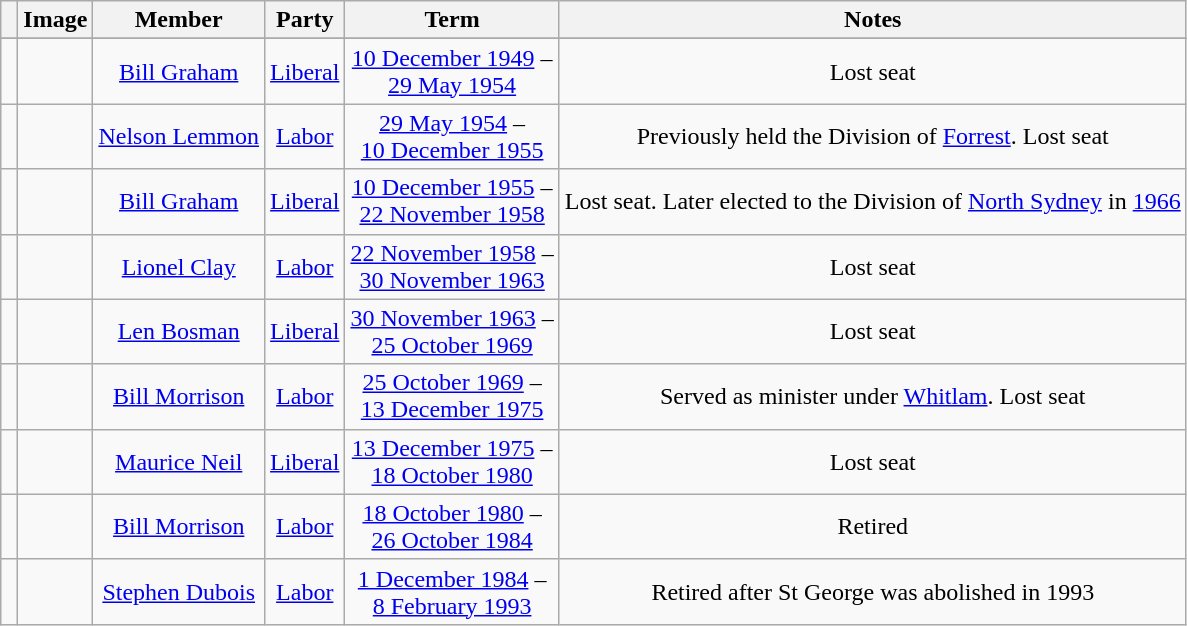<table class=wikitable style="text-align:center">
<tr>
<th></th>
<th>Image</th>
<th>Member</th>
<th>Party</th>
<th>Term</th>
<th>Notes</th>
</tr>
<tr>
</tr>
<tr>
<td> </td>
<td></td>
<td><a href='#'>Bill Graham</a><br></td>
<td><a href='#'>Liberal</a></td>
<td nowrap><a href='#'>10 December 1949</a> –<br><a href='#'>29 May 1954</a></td>
<td>Lost seat</td>
</tr>
<tr>
<td> </td>
<td></td>
<td><a href='#'>Nelson Lemmon</a><br></td>
<td><a href='#'>Labor</a></td>
<td nowrap><a href='#'>29 May 1954</a> –<br><a href='#'>10 December 1955</a></td>
<td>Previously held the Division of <a href='#'>Forrest</a>. Lost seat</td>
</tr>
<tr>
<td> </td>
<td></td>
<td><a href='#'>Bill Graham</a><br></td>
<td><a href='#'>Liberal</a></td>
<td nowrap><a href='#'>10 December 1955</a> –<br><a href='#'>22 November 1958</a></td>
<td>Lost seat. Later elected to the Division of <a href='#'>North Sydney</a> in <a href='#'>1966</a></td>
</tr>
<tr>
<td> </td>
<td></td>
<td><a href='#'>Lionel Clay</a><br></td>
<td><a href='#'>Labor</a></td>
<td nowrap><a href='#'>22 November 1958</a> –<br><a href='#'>30 November 1963</a></td>
<td>Lost seat</td>
</tr>
<tr>
<td> </td>
<td></td>
<td><a href='#'>Len Bosman</a><br></td>
<td><a href='#'>Liberal</a></td>
<td nowrap><a href='#'>30 November 1963</a> –<br><a href='#'>25 October 1969</a></td>
<td>Lost seat</td>
</tr>
<tr>
<td> </td>
<td></td>
<td><a href='#'>Bill Morrison</a><br></td>
<td><a href='#'>Labor</a></td>
<td nowrap><a href='#'>25 October 1969</a> –<br><a href='#'>13 December 1975</a></td>
<td>Served as minister under <a href='#'>Whitlam</a>. Lost seat</td>
</tr>
<tr>
<td> </td>
<td></td>
<td><a href='#'>Maurice Neil</a><br></td>
<td><a href='#'>Liberal</a></td>
<td nowrap><a href='#'>13 December 1975</a> –<br><a href='#'>18 October 1980</a></td>
<td>Lost seat</td>
</tr>
<tr>
<td> </td>
<td></td>
<td><a href='#'>Bill Morrison</a><br></td>
<td><a href='#'>Labor</a></td>
<td nowrap><a href='#'>18 October 1980</a> –<br><a href='#'>26 October 1984</a></td>
<td>Retired</td>
</tr>
<tr>
<td> </td>
<td></td>
<td><a href='#'>Stephen Dubois</a><br></td>
<td><a href='#'>Labor</a></td>
<td nowrap><a href='#'>1 December 1984</a> –<br><a href='#'>8 February 1993</a></td>
<td>Retired after St George was abolished in 1993</td>
</tr>
</table>
